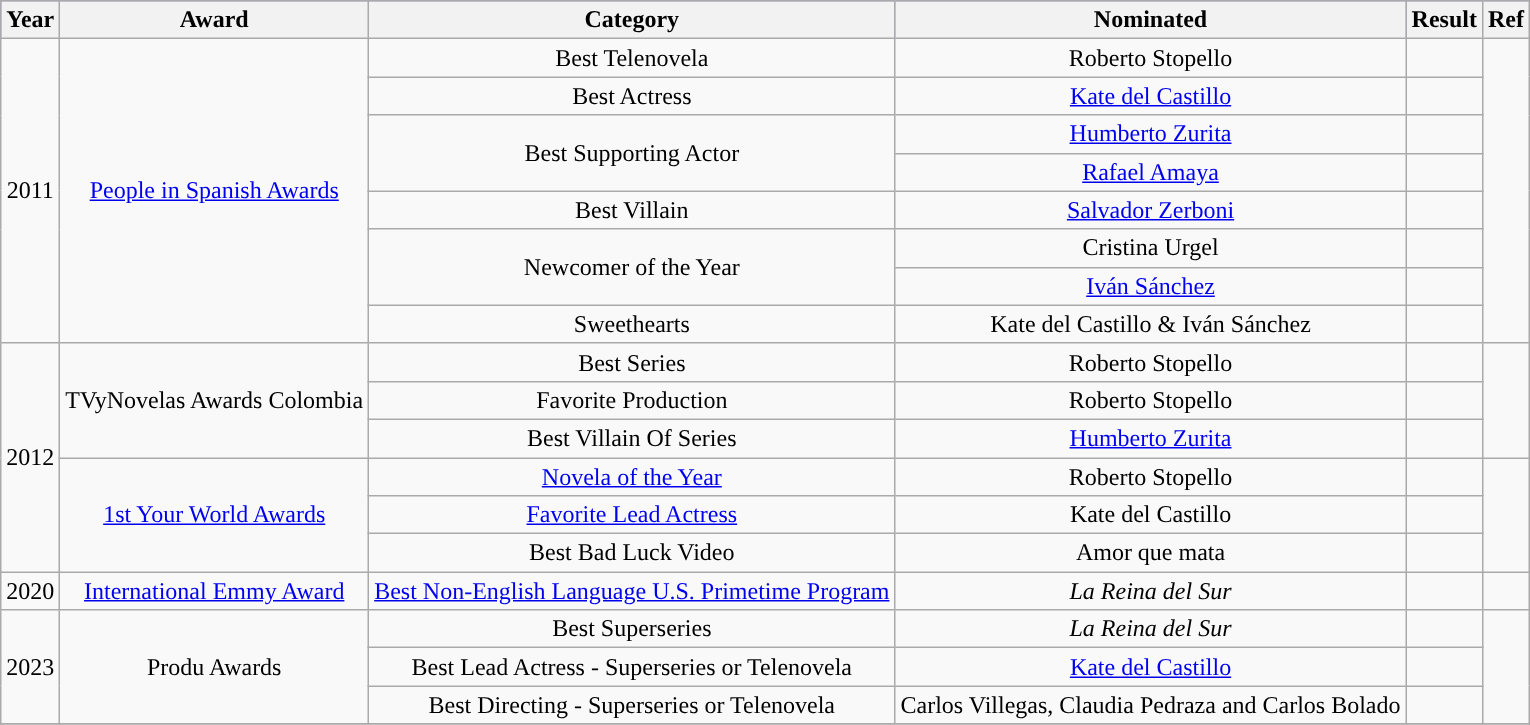<table class="wikitable plainrowheaders" style="text-align:center;">
<tr style="background:#96c;">
<th scope="col">Year</th>
<th scope="col">Award</th>
<th scope="col">Category</th>
<th scope="col">Nominated</th>
<th scope="col">Result</th>
<th scope="col">Ref</th>
</tr>
<tr>
<td scope="row" rowspan="8">2011</td>
<td rowspan="8"><a href='#'>People in Spanish Awards</a></td>
<td scope="row">Best Telenovela</td>
<td>Roberto Stopello</td>
<td></td>
<td align="center" rowspan="8"></td>
</tr>
<tr>
<td scope="row">Best Actress</td>
<td><a href='#'>Kate del Castillo</a></td>
<td></td>
</tr>
<tr>
<td rowspan="2" scope="row">Best Supporting Actor</td>
<td><a href='#'>Humberto Zurita</a></td>
<td></td>
</tr>
<tr>
<td><a href='#'>Rafael Amaya</a></td>
<td></td>
</tr>
<tr>
<td scope="row">Best Villain</td>
<td><a href='#'>Salvador Zerboni</a></td>
<td></td>
</tr>
<tr>
<td rowspan="2" scope="row">Newcomer of the Year</td>
<td>Cristina Urgel</td>
<td></td>
</tr>
<tr>
<td><a href='#'>Iván Sánchez</a></td>
<td></td>
</tr>
<tr>
<td scope="row">Sweethearts</td>
<td>Kate del Castillo & Iván Sánchez</td>
<td></td>
</tr>
<tr>
<td scope="row" rowspan="6">2012</td>
<td rowspan="3">TVyNovelas Awards Colombia</td>
<td scope="row">Best Series</td>
<td>Roberto Stopello</td>
<td></td>
<td align="center" rowspan="3"></td>
</tr>
<tr>
<td scope="row">Favorite Production</td>
<td>Roberto Stopello</td>
<td></td>
</tr>
<tr>
<td scope="row">Best Villain Of Series</td>
<td><a href='#'>Humberto Zurita</a></td>
<td></td>
</tr>
<tr>
<td rowspan="3"><a href='#'>1st Your World Awards</a></td>
<td scope="row"><a href='#'>Novela of the Year</a></td>
<td>Roberto Stopello</td>
<td></td>
<td align="center" rowspan="3"></td>
</tr>
<tr>
<td scope="row"><a href='#'>Favorite Lead Actress</a></td>
<td>Kate del Castillo</td>
<td></td>
</tr>
<tr>
<td scope="row">Best Bad Luck Video</td>
<td>Amor que mata</td>
<td></td>
</tr>
<tr>
<td>2020</td>
<td><a href='#'>International Emmy Award</a></td>
<td><a href='#'>Best Non-English Language U.S. Primetime Program</a></td>
<td><em>La Reina del Sur</em></td>
<td></td>
<td align="center"></td>
</tr>
<tr>
<td rowspan="3">2023</td>
<td rowspan="3">Produ Awards</td>
<td>Best Superseries</td>
<td><em>La Reina del Sur</em></td>
<td></td>
<td align="center" rowspan="3"></td>
</tr>
<tr>
<td>Best Lead Actress - Superseries or Telenovela</td>
<td><a href='#'>Kate del Castillo</a></td>
<td></td>
</tr>
<tr>
<td>Best Directing - Superseries or Telenovela</td>
<td>Carlos Villegas, Claudia Pedraza and Carlos Bolado</td>
<td></td>
</tr>
<tr>
</tr>
</table>
